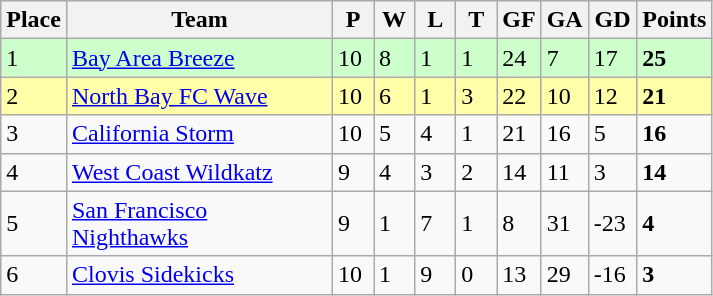<table class="wikitable">
<tr>
<th>Place</th>
<th width="170">Team</th>
<th width="20">P</th>
<th width="20">W</th>
<th width="20">L</th>
<th width="20">T</th>
<th width="20">GF</th>
<th width="20">GA</th>
<th width="25">GD</th>
<th>Points</th>
</tr>
<tr bgcolor=#ccffcc>
<td>1</td>
<td><a href='#'>Bay Area Breeze</a></td>
<td>10</td>
<td>8</td>
<td>1</td>
<td>1</td>
<td>24</td>
<td>7</td>
<td>17</td>
<td><strong>25</strong></td>
</tr>
<tr bgcolor=#ffffaa>
<td>2</td>
<td><a href='#'>North Bay FC Wave</a></td>
<td>10</td>
<td>6</td>
<td>1</td>
<td>3</td>
<td>22</td>
<td>10</td>
<td>12</td>
<td><strong>21</strong></td>
</tr>
<tr>
<td>3</td>
<td><a href='#'>California Storm</a></td>
<td>10</td>
<td>5</td>
<td>4</td>
<td>1</td>
<td>21</td>
<td>16</td>
<td>5</td>
<td><strong>16</strong></td>
</tr>
<tr>
<td>4</td>
<td><a href='#'>West Coast Wildkatz</a></td>
<td>9</td>
<td>4</td>
<td>3</td>
<td>2</td>
<td>14</td>
<td>11</td>
<td>3</td>
<td><strong>14</strong></td>
</tr>
<tr>
<td>5</td>
<td><a href='#'>San Francisco Nighthawks</a></td>
<td>9</td>
<td>1</td>
<td>7</td>
<td>1</td>
<td>8</td>
<td>31</td>
<td>-23</td>
<td><strong>4</strong></td>
</tr>
<tr>
<td>6</td>
<td><a href='#'>Clovis Sidekicks</a></td>
<td>10</td>
<td>1</td>
<td>9</td>
<td>0</td>
<td>13</td>
<td>29</td>
<td>-16</td>
<td><strong>3</strong></td>
</tr>
</table>
